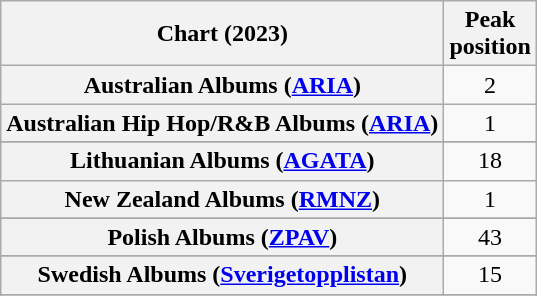<table class="wikitable sortable plainrowheaders" style="text-align:center">
<tr>
<th scope="col">Chart (2023)</th>
<th scope="col">Peak<br>position</th>
</tr>
<tr>
<th scope="row">Australian Albums (<a href='#'>ARIA</a>)</th>
<td>2</td>
</tr>
<tr>
<th scope="row">Australian Hip Hop/R&B Albums (<a href='#'>ARIA</a>)</th>
<td>1</td>
</tr>
<tr>
</tr>
<tr>
</tr>
<tr>
</tr>
<tr>
</tr>
<tr>
</tr>
<tr>
</tr>
<tr>
</tr>
<tr>
</tr>
<tr>
</tr>
<tr>
</tr>
<tr>
</tr>
<tr>
<th scope="row">Lithuanian Albums (<a href='#'>AGATA</a>)</th>
<td>18</td>
</tr>
<tr>
<th scope="row">New Zealand Albums (<a href='#'>RMNZ</a>)</th>
<td>1</td>
</tr>
<tr>
</tr>
<tr>
<th scope="row">Polish Albums (<a href='#'>ZPAV</a>)</th>
<td>43</td>
</tr>
<tr>
</tr>
<tr>
</tr>
<tr>
<th scope="row">Swedish Albums (<a href='#'>Sverigetopplistan</a>)</th>
<td>15</td>
</tr>
<tr>
</tr>
<tr>
</tr>
<tr>
</tr>
<tr>
</tr>
<tr>
</tr>
</table>
